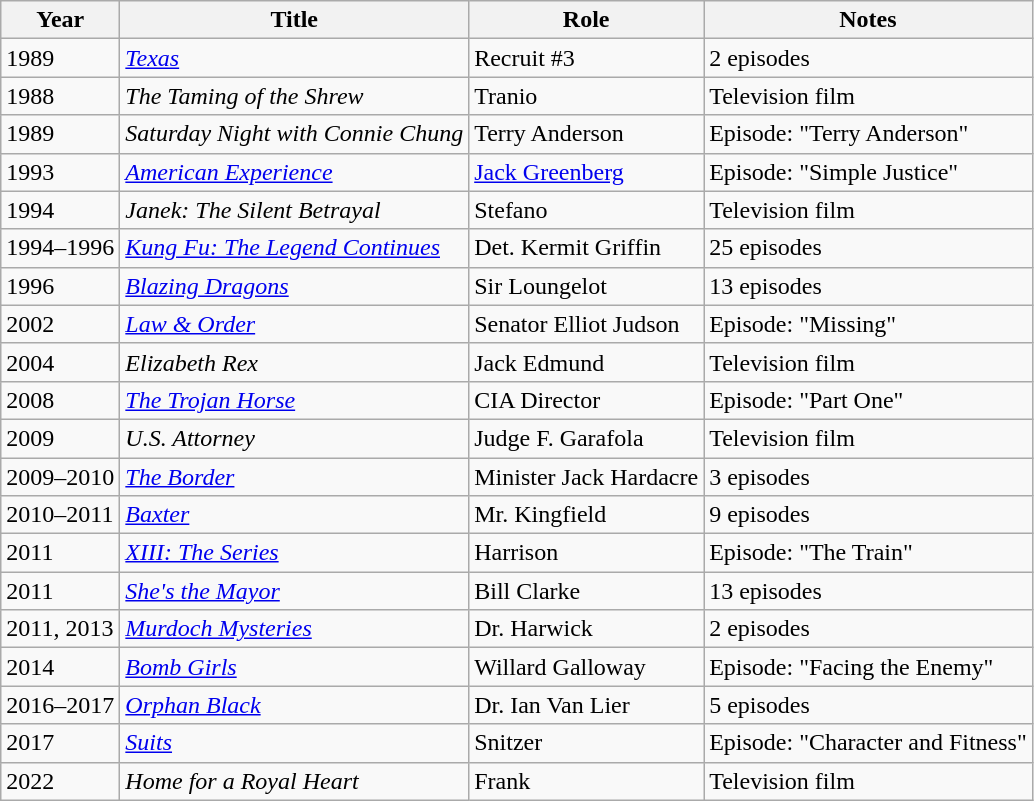<table class="wikitable sortable">
<tr>
<th>Year</th>
<th>Title</th>
<th>Role</th>
<th>Notes</th>
</tr>
<tr>
<td>1989</td>
<td><a href='#'><em>Texas</em></a></td>
<td>Recruit #3</td>
<td>2 episodes</td>
</tr>
<tr>
<td>1988</td>
<td><em>The Taming of the Shrew</em></td>
<td>Tranio</td>
<td>Television film</td>
</tr>
<tr>
<td>1989</td>
<td><em>Saturday Night with Connie Chung</em></td>
<td>Terry Anderson</td>
<td>Episode: "Terry Anderson"</td>
</tr>
<tr>
<td>1993</td>
<td><em><a href='#'>American Experience</a></em></td>
<td><a href='#'>Jack Greenberg</a></td>
<td>Episode: "Simple Justice"</td>
</tr>
<tr>
<td>1994</td>
<td><em>Janek: The Silent Betrayal</em></td>
<td>Stefano</td>
<td>Television film</td>
</tr>
<tr>
<td>1994–1996</td>
<td><em><a href='#'>Kung Fu: The Legend Continues</a></em></td>
<td>Det. Kermit Griffin</td>
<td>25 episodes</td>
</tr>
<tr>
<td>1996</td>
<td><em><a href='#'>Blazing Dragons</a></em></td>
<td>Sir Loungelot</td>
<td>13 episodes</td>
</tr>
<tr>
<td>2002</td>
<td><em><a href='#'>Law & Order</a></em></td>
<td>Senator Elliot Judson</td>
<td>Episode: "Missing"</td>
</tr>
<tr>
<td>2004</td>
<td><em>Elizabeth Rex</em></td>
<td>Jack Edmund</td>
<td>Television film</td>
</tr>
<tr>
<td>2008</td>
<td><a href='#'><em>The Trojan Horse</em></a></td>
<td>CIA Director</td>
<td>Episode: "Part One"</td>
</tr>
<tr>
<td>2009</td>
<td><em>U.S. Attorney</em></td>
<td>Judge F. Garafola</td>
<td>Television film</td>
</tr>
<tr>
<td>2009–2010</td>
<td><a href='#'><em>The Border</em></a></td>
<td>Minister Jack Hardacre</td>
<td>3 episodes</td>
</tr>
<tr>
<td>2010–2011</td>
<td><a href='#'><em>Baxter</em></a></td>
<td>Mr. Kingfield</td>
<td>9 episodes</td>
</tr>
<tr>
<td>2011</td>
<td><em><a href='#'>XIII: The Series</a></em></td>
<td>Harrison</td>
<td>Episode: "The Train"</td>
</tr>
<tr>
<td>2011</td>
<td><em><a href='#'>She's the Mayor</a></em></td>
<td>Bill Clarke</td>
<td>13 episodes</td>
</tr>
<tr>
<td>2011, 2013</td>
<td><em><a href='#'>Murdoch Mysteries</a></em></td>
<td>Dr. Harwick</td>
<td>2 episodes</td>
</tr>
<tr>
<td>2014</td>
<td><em><a href='#'>Bomb Girls</a></em></td>
<td>Willard Galloway</td>
<td>Episode: "Facing the Enemy"</td>
</tr>
<tr>
<td>2016–2017</td>
<td><em><a href='#'>Orphan Black</a></em></td>
<td>Dr. Ian Van Lier</td>
<td>5 episodes</td>
</tr>
<tr>
<td>2017</td>
<td><a href='#'><em>Suits</em></a></td>
<td>Snitzer</td>
<td>Episode: "Character and Fitness"</td>
</tr>
<tr>
<td>2022</td>
<td><em>Home for a Royal Heart</em></td>
<td>Frank</td>
<td>Television film</td>
</tr>
</table>
